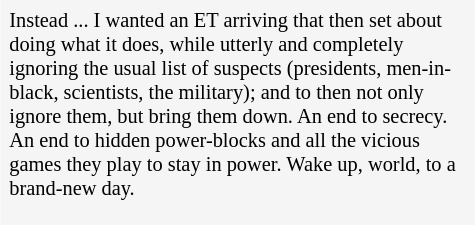<table class="toccolours" style="float: right; margin-left: 1em; margin-right: 2em; font-size: 85%; background:#F6F5F5; color:black; width:25em; max-width: 25%;" cellspacing="5">
<tr>
<td style="text-align: left;">Instead ... I wanted an ET arriving that then set about doing what it does, while utterly and completely ignoring the usual list of suspects (presidents, men-in-black, scientists, the military); and to then not only ignore them, but bring them down. An end to secrecy. An end to hidden power-blocks and all the vicious games they play to stay in power. Wake up, world, to a brand-new day.</td>
</tr>
<tr>
</tr>
<tr align: left;"|— Steven Erikson>
</tr>
</table>
